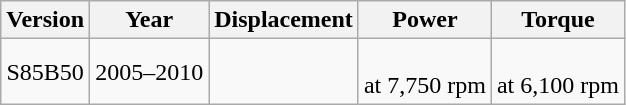<table class="wikitable sortable" style="text-align: center;">
<tr>
<th>Version</th>
<th>Year</th>
<th>Displacement</th>
<th>Power</th>
<th>Torque</th>
</tr>
<tr>
<td>S85B50</td>
<td>2005–2010</td>
<td></td>
<td> <br> at 7,750 rpm</td>
<td> <br> at 6,100 rpm</td>
</tr>
</table>
